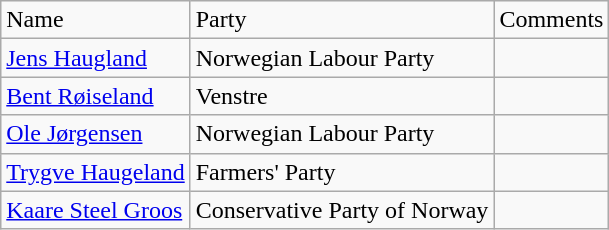<table class="wikitable">
<tr>
<td>Name</td>
<td>Party</td>
<td>Comments</td>
</tr>
<tr>
<td><a href='#'>Jens Haugland</a></td>
<td>Norwegian Labour Party</td>
<td></td>
</tr>
<tr>
<td><a href='#'>Bent Røiseland</a></td>
<td>Venstre</td>
<td></td>
</tr>
<tr>
<td><a href='#'>Ole Jørgensen</a></td>
<td>Norwegian Labour Party</td>
<td></td>
</tr>
<tr>
<td><a href='#'>Trygve Haugeland</a></td>
<td>Farmers' Party</td>
<td></td>
</tr>
<tr>
<td><a href='#'>Kaare Steel Groos</a></td>
<td>Conservative Party of Norway</td>
<td></td>
</tr>
</table>
